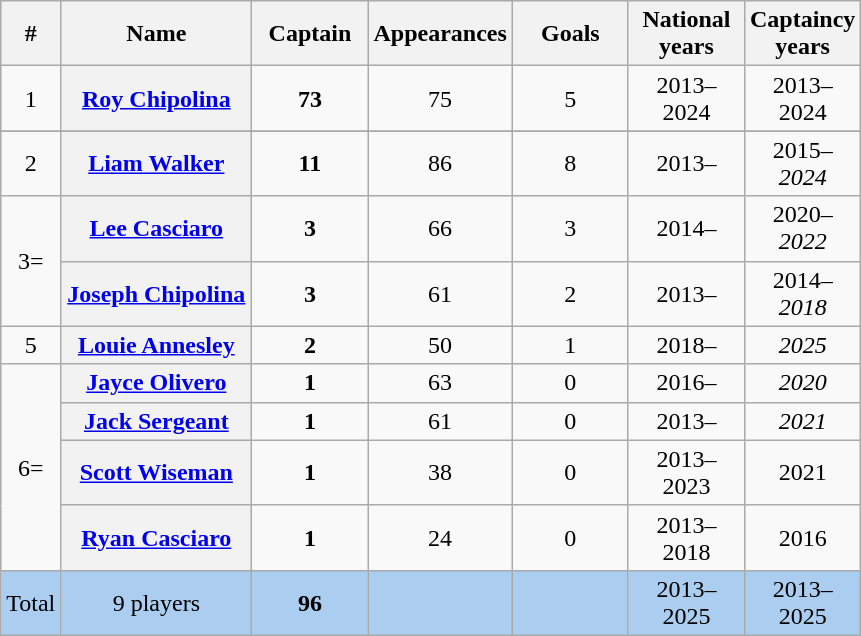<table class="wikitable sortable plainrowheaders" style=text-align:center;">
<tr>
<th width=25px>#</th>
<th width=120px>Name</th>
<th width=70px>Captain</th>
<th width=70px>Appearances</th>
<th width=70px>Goals</th>
<th width=70px>National years</th>
<th width=70px>Captaincy years</th>
</tr>
<tr>
<td>1</td>
<th scope=row data-sort-value="Chipolina, Roy"><a href='#'>Roy Chipolina</a></th>
<td><strong>73</strong></td>
<td>75</td>
<td>5</td>
<td>2013–2024</td>
<td>2013–2024</td>
</tr>
<tr>
</tr>
<tr>
<td>2</td>
<th scope=row data-sort-value="Walker, Liam"><strong><a href='#'>Liam Walker</a></strong></th>
<td><strong>11</strong></td>
<td>86</td>
<td>8</td>
<td>2013–</td>
<td>2015–<em>2024</em></td>
</tr>
<tr>
<td rowspan=2>3=</td>
<th scope=row data-sort-value="Casciaro, Lee"><strong><a href='#'>Lee Casciaro</a></strong></th>
<td><strong>3</strong></td>
<td>66</td>
<td>3</td>
<td>2014–</td>
<td>2020–<em>2022</em></td>
</tr>
<tr>
<th scope=row data-sort-value="Chipolina, Joseph"><strong><a href='#'>Joseph Chipolina</a></strong></th>
<td><strong>3</strong></td>
<td>61</td>
<td>2</td>
<td>2013–</td>
<td>2014–<em>2018</em></td>
</tr>
<tr>
<td>5</td>
<th scope=row data-sort-value="Annesley, Louie"><strong><a href='#'>Louie Annesley</a></strong></th>
<td><strong>2</strong></td>
<td>50</td>
<td>1</td>
<td>2018–</td>
<td><em>2025</em></td>
</tr>
<tr>
<td rowspan=4>6=</td>
<th scope=row data-sort-value="Olivero, Jayce"><strong><a href='#'>Jayce Olivero</a></strong></th>
<td><strong>1</strong></td>
<td>63</td>
<td>0</td>
<td>2016–</td>
<td><em>2020</em></td>
</tr>
<tr>
<th scope=row data-sort-value="Sergeant, Jack"><strong><a href='#'>Jack Sergeant</a></strong></th>
<td><strong>1</strong></td>
<td>61</td>
<td>0</td>
<td>2013–</td>
<td><em>2021</em></td>
</tr>
<tr>
<th scope=row data-sort-value="Wiseman, Scott"><a href='#'>Scott Wiseman</a></th>
<td><strong>1</strong></td>
<td>38</td>
<td>0</td>
<td>2013–2023</td>
<td>2021</td>
</tr>
<tr>
<th scope=row data-sort-value="Casciaro, Ryan"><a href='#'>Ryan Casciaro</a></th>
<td><strong>1</strong></td>
<td>24</td>
<td>0</td>
<td>2013–2018</td>
<td>2016</td>
</tr>
<tr style="background-color:#abcdef" class="sortbottom">
<td>Total</td>
<td>9 players</td>
<td><strong>96</strong></td>
<td></td>
<td></td>
<td>2013–2025</td>
<td>2013–2025</td>
</tr>
</table>
